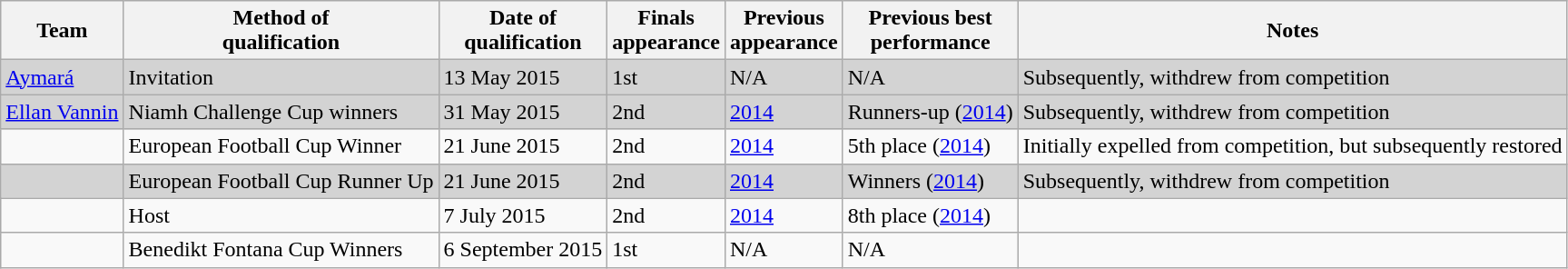<table class="wikitable sortable" style="text-align: left;">
<tr>
<th>Team</th>
<th>Method of<br>qualification</th>
<th>Date of<br>qualification</th>
<th>Finals<br>appearance</th>
<th>Previous<br>appearance</th>
<th>Previous best<br>performance</th>
<th>Notes</th>
</tr>
<tr bgcolor=lightgrey>
<td> <a href='#'>Aymará</a></td>
<td>Invitation</td>
<td>13 May 2015</td>
<td>1st</td>
<td>N/A</td>
<td>N/A</td>
<td>Subsequently, withdrew from competition</td>
</tr>
<tr bgcolor=lightgrey>
<td> <a href='#'>Ellan Vannin</a></td>
<td>Niamh Challenge Cup winners</td>
<td>31 May 2015</td>
<td>2nd</td>
<td><a href='#'>2014</a></td>
<td>Runners-up (<a href='#'>2014</a>)</td>
<td>Subsequently, withdrew from competition</td>
</tr>
<tr>
<td></td>
<td>European Football Cup Winner</td>
<td>21 June 2015</td>
<td>2nd</td>
<td><a href='#'>2014</a></td>
<td>5th place (<a href='#'>2014</a>)</td>
<td>Initially expelled from competition, but subsequently restored</td>
</tr>
<tr bgcolor=lightgrey>
<td></td>
<td>European Football Cup Runner Up</td>
<td>21 June 2015</td>
<td>2nd</td>
<td><a href='#'>2014</a></td>
<td>Winners (<a href='#'>2014</a>)</td>
<td>Subsequently, withdrew from competition</td>
</tr>
<tr>
<td></td>
<td>Host</td>
<td>7 July 2015</td>
<td>2nd</td>
<td><a href='#'>2014</a></td>
<td>8th place (<a href='#'>2014</a>)</td>
<td></td>
</tr>
<tr>
<td></td>
<td>Benedikt Fontana Cup Winners</td>
<td>6 September 2015</td>
<td>1st</td>
<td>N/A</td>
<td>N/A</td>
<td></td>
</tr>
</table>
